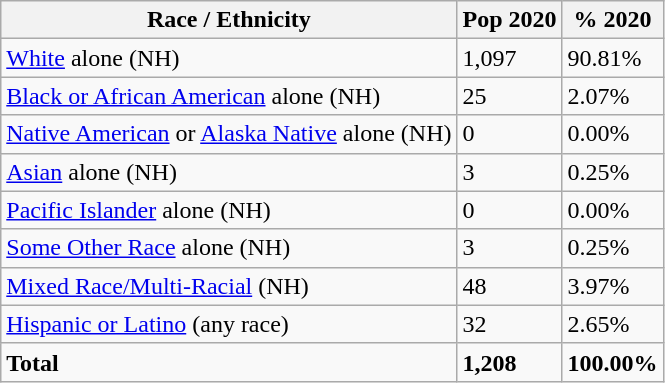<table class="wikitable">
<tr>
<th>Race / Ethnicity</th>
<th>Pop 2020</th>
<th>% 2020</th>
</tr>
<tr>
<td><a href='#'>White</a> alone (NH)</td>
<td>1,097</td>
<td>90.81%</td>
</tr>
<tr>
<td><a href='#'>Black or African American</a> alone (NH)</td>
<td>25</td>
<td>2.07%</td>
</tr>
<tr>
<td><a href='#'>Native American</a> or <a href='#'>Alaska Native</a> alone (NH)</td>
<td>0</td>
<td>0.00%</td>
</tr>
<tr>
<td><a href='#'>Asian</a> alone (NH)</td>
<td>3</td>
<td>0.25%</td>
</tr>
<tr>
<td><a href='#'>Pacific Islander</a> alone (NH)</td>
<td>0</td>
<td>0.00%</td>
</tr>
<tr>
<td><a href='#'>Some Other Race</a> alone (NH)</td>
<td>3</td>
<td>0.25%</td>
</tr>
<tr>
<td><a href='#'>Mixed Race/Multi-Racial</a> (NH)</td>
<td>48</td>
<td>3.97%</td>
</tr>
<tr>
<td><a href='#'>Hispanic or Latino</a> (any race)</td>
<td>32</td>
<td>2.65%</td>
</tr>
<tr>
<td><strong>Total</strong></td>
<td><strong>1,208</strong></td>
<td><strong>100.00%</strong></td>
</tr>
</table>
